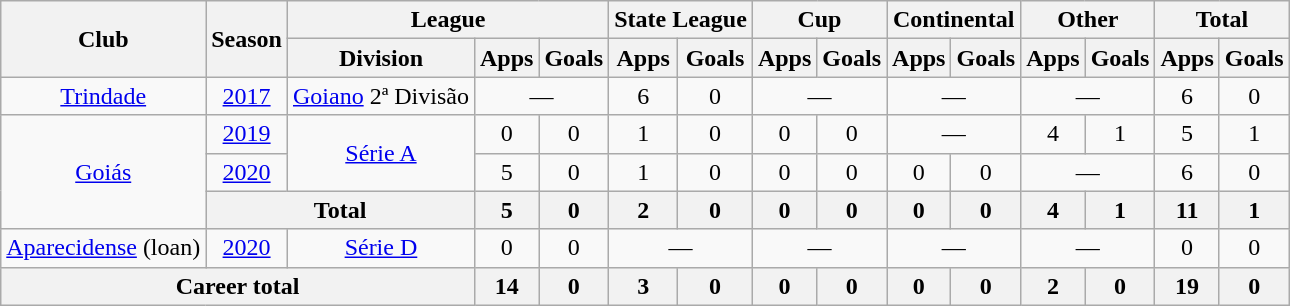<table class="wikitable" style="text-align: center;">
<tr>
<th rowspan="2">Club</th>
<th rowspan="2">Season</th>
<th colspan="3">League</th>
<th colspan="2">State League</th>
<th colspan="2">Cup</th>
<th colspan="2">Continental</th>
<th colspan="2">Other</th>
<th colspan="2">Total</th>
</tr>
<tr>
<th>Division</th>
<th>Apps</th>
<th>Goals</th>
<th>Apps</th>
<th>Goals</th>
<th>Apps</th>
<th>Goals</th>
<th>Apps</th>
<th>Goals</th>
<th>Apps</th>
<th>Goals</th>
<th>Apps</th>
<th>Goals</th>
</tr>
<tr>
<td valign="center"><a href='#'>Trindade</a></td>
<td><a href='#'>2017</a></td>
<td><a href='#'>Goiano</a> 2ª Divisão</td>
<td colspan="2">—</td>
<td>6</td>
<td>0</td>
<td colspan="2">—</td>
<td colspan="2">—</td>
<td colspan="2">—</td>
<td>6</td>
<td>0</td>
</tr>
<tr>
<td rowspan="3" valign="center"><a href='#'>Goiás</a></td>
<td><a href='#'>2019</a></td>
<td rowspan="2"><a href='#'>Série A</a></td>
<td>0</td>
<td>0</td>
<td>1</td>
<td>0</td>
<td>0</td>
<td>0</td>
<td colspan="2">—</td>
<td>4</td>
<td>1</td>
<td>5</td>
<td>1</td>
</tr>
<tr>
<td><a href='#'>2020</a></td>
<td>5</td>
<td>0</td>
<td>1</td>
<td>0</td>
<td>0</td>
<td>0</td>
<td>0</td>
<td>0</td>
<td colspan="2">—</td>
<td>6</td>
<td>0</td>
</tr>
<tr>
<th colspan="2">Total</th>
<th>5</th>
<th>0</th>
<th>2</th>
<th>0</th>
<th>0</th>
<th>0</th>
<th>0</th>
<th>0</th>
<th>4</th>
<th>1</th>
<th>11</th>
<th>1</th>
</tr>
<tr>
<td valign="center"><a href='#'>Aparecidense</a> (loan)</td>
<td><a href='#'>2020</a></td>
<td><a href='#'>Série D</a></td>
<td>0</td>
<td>0</td>
<td colspan="2">—</td>
<td colspan="2">—</td>
<td colspan="2">—</td>
<td colspan="2">—</td>
<td>0</td>
<td>0</td>
</tr>
<tr>
<th colspan="3"><strong>Career total</strong></th>
<th>14</th>
<th>0</th>
<th>3</th>
<th>0</th>
<th>0</th>
<th>0</th>
<th>0</th>
<th>0</th>
<th>2</th>
<th>0</th>
<th>19</th>
<th>0</th>
</tr>
</table>
